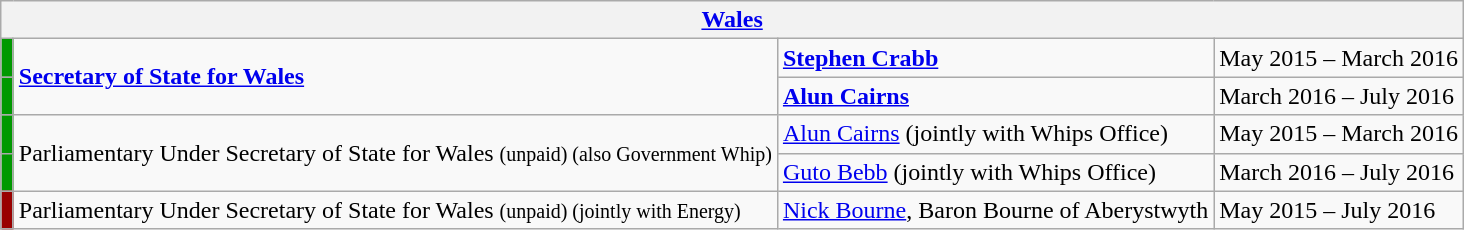<table class="wikitable">
<tr>
<th colspan=4><a href='#'>Wales</a></th>
</tr>
<tr>
<td style="width:1px; background:#090;"></td>
<td rowspan="2"><strong><a href='#'>Secretary of State for Wales</a></strong></td>
<td><strong><a href='#'>Stephen Crabb</a></strong></td>
<td>May 2015 – March 2016</td>
</tr>
<tr>
<td style="width:1px; background:#090;"></td>
<td><strong><a href='#'>Alun Cairns</a><em></td>
<td>March 2016 – July 2016</td>
</tr>
<tr>
<td style="width:1px; background:#090;"></td>
<td rowspan="2">Parliamentary Under Secretary of State for Wales <small>(unpaid) (also Government Whip)</small></td>
<td><a href='#'>Alun Cairns</a> (jointly with Whips Office)</td>
<td>May 2015 – March 2016</td>
</tr>
<tr>
<td style="width:1px; background:#090;"></td>
<td><a href='#'>Guto Bebb</a> (jointly with Whips Office)</td>
<td>March 2016 – July 2016</td>
</tr>
<tr>
<td style="width:1px; background:#900;"></td>
<td>Parliamentary Under Secretary of State for Wales <small>(unpaid) (jointly with Energy)</small></td>
<td><a href='#'>Nick Bourne</a>, Baron Bourne of Aberystwyth</td>
<td>May 2015 – July 2016</td>
</tr>
</table>
